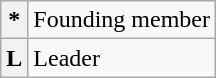<table class="wikitable">
<tr>
<th>*</th>
<td>Founding member</td>
</tr>
<tr>
<th>L</th>
<td>Leader</td>
</tr>
</table>
